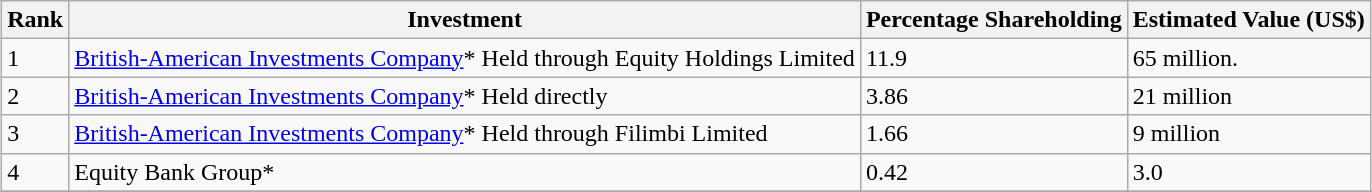<table class="wikitable sortable" style="margin-left:auto;margin-right:auto">
<tr>
<th style="width:2em;">Rank</th>
<th>Investment</th>
<th>Percentage Shareholding</th>
<th>Estimated Value (US$)</th>
</tr>
<tr>
<td>1</td>
<td><a href='#'>British-American Investments Company</a>* Held through Equity Holdings Limited</td>
<td>11.9</td>
<td>65 million.</td>
</tr>
<tr>
<td>2</td>
<td><a href='#'>British-American Investments Company</a>* Held directly</td>
<td>3.86</td>
<td>21 million</td>
</tr>
<tr>
<td>3</td>
<td><a href='#'>British-American Investments Company</a>* Held through Filimbi Limited</td>
<td>1.66</td>
<td>9 million</td>
</tr>
<tr>
<td>4</td>
<td>Equity Bank Group*</td>
<td>0.42</td>
<td>3.0</td>
</tr>
<tr>
</tr>
</table>
